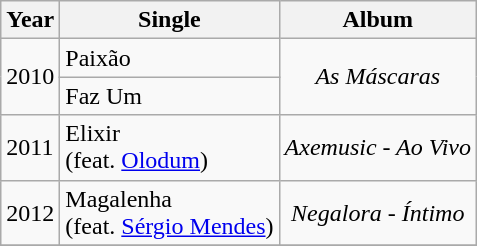<table class="wikitable">
<tr>
<th>Year</th>
<th>Single</th>
<th>Album</th>
</tr>
<tr>
<td rowspan="2">2010</td>
<td>Paixão</td>
<td align="center" rowspan="2"><em>As Máscaras</em></td>
</tr>
<tr>
<td>Faz Um</td>
</tr>
<tr>
<td rowspan="1">2011</td>
<td>Elixir<br><span>(feat. <a href='#'>Olodum</a>)</span></td>
<td align="center" rowspan="1"><em>Axemusic - Ao Vivo</em></td>
</tr>
<tr>
<td rowspan="1">2012</td>
<td>Magalenha<br><span>(feat. <a href='#'>Sérgio Mendes</a>)</span></td>
<td align="center" rowspan="1"><em>Negalora - Íntimo</em></td>
</tr>
<tr>
</tr>
</table>
